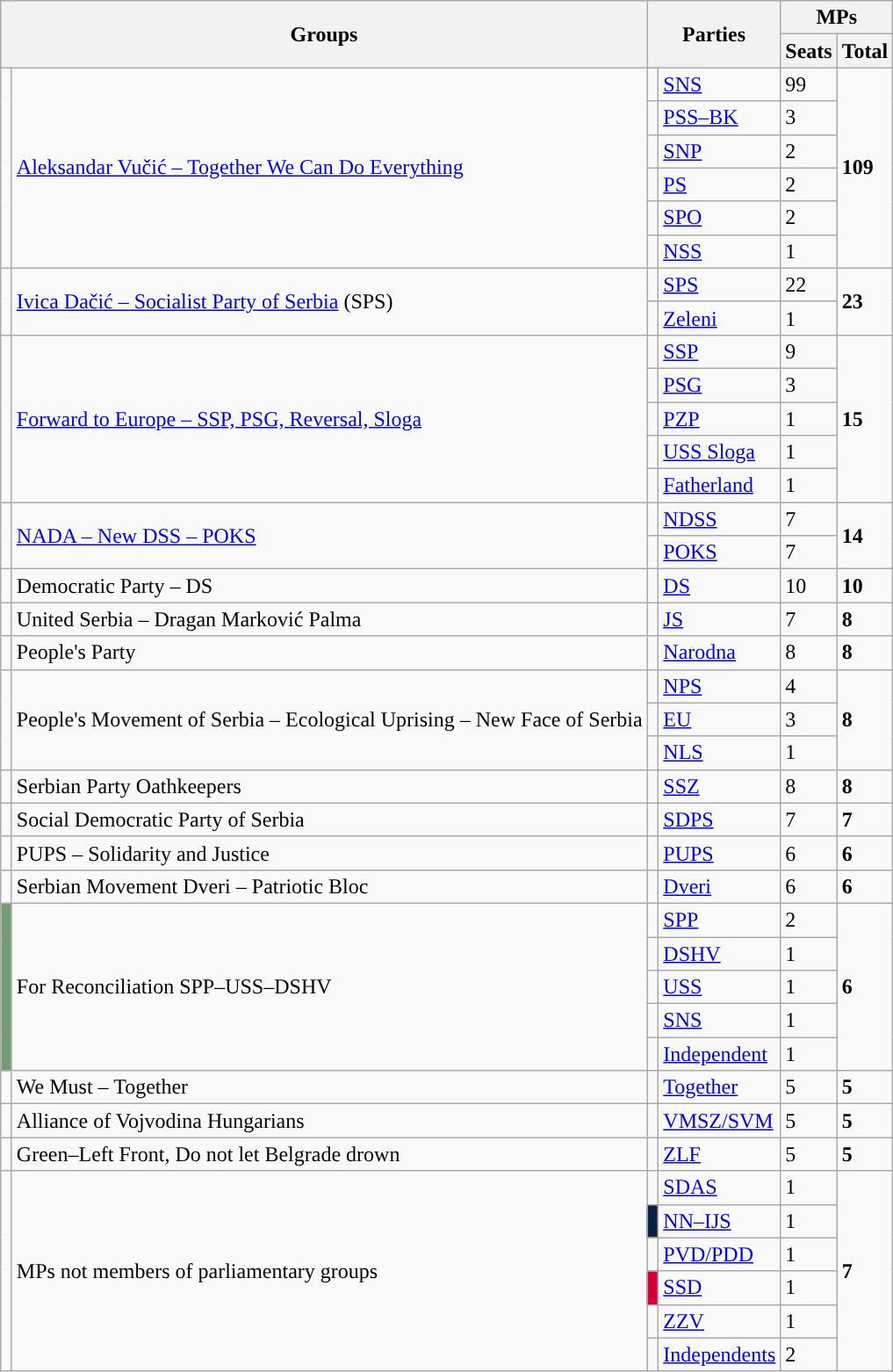<table class="wikitable" style="text-align:left">
<tr>
<th rowspan="2" colspan="2">Groups</th>
<th rowspan="2" colspan="2">Parties</th>
<th colspan="2">MPs</th>
</tr>
<tr>
<th>Seats</th>
<th>Total</th>
</tr>
<tr>
<td width="1" rowspan="6"></td>
<td rowspan="6"><a href='#'>Aleksandar Vučić – Together We Can Do Everything</a></td>
<td width="1"></td>
<td><a href='#'>SNS</a></td>
<td>99</td>
<td rowspan="6"><strong>109</strong></td>
</tr>
<tr>
<td></td>
<td><a href='#'>PSS–BK</a></td>
<td>3</td>
</tr>
<tr>
<td></td>
<td><a href='#'>SNP</a></td>
<td>2</td>
</tr>
<tr>
<td></td>
<td><a href='#'>PS</a></td>
<td>2</td>
</tr>
<tr>
<td></td>
<td><a href='#'>SPO</a></td>
<td>2</td>
</tr>
<tr>
<td></td>
<td><a href='#'>NSS</a></td>
<td>1</td>
</tr>
<tr>
<td width="1" rowspan="2"></td>
<td rowspan="2"><a href='#'>Ivica Dačić – Socialist Party of Serbia</a> (SPS)</td>
<td width="1"></td>
<td><a href='#'>SPS</a></td>
<td>22</td>
<td rowspan="2"><strong>23</strong></td>
</tr>
<tr>
<td></td>
<td><a href='#'>Zeleni</a></td>
<td>1</td>
</tr>
<tr>
<td width="1" rowspan="5"></td>
<td rowspan="5"><a href='#'>Forward to Europe – SSP, PSG, Reversal, Sloga</a></td>
<td width="1"></td>
<td><a href='#'>SSP</a></td>
<td>9</td>
<td rowspan="5"><strong>15</strong></td>
</tr>
<tr>
<td></td>
<td><a href='#'>PSG</a></td>
<td>3</td>
</tr>
<tr>
<td></td>
<td><a href='#'>PZP</a></td>
<td>1</td>
</tr>
<tr>
<td></td>
<td><a href='#'>USS Sloga</a></td>
<td>1</td>
</tr>
<tr>
<td></td>
<td><a href='#'>Fatherland</a></td>
<td>1</td>
</tr>
<tr>
<td width="1" rowspan="2"></td>
<td rowspan="2"><a href='#'>NADA – New DSS – POKS</a></td>
<td width="1"></td>
<td><a href='#'>NDSS</a></td>
<td>7</td>
<td rowspan="2"><strong>14</strong></td>
</tr>
<tr>
<td></td>
<td><a href='#'>POKS</a></td>
<td>7</td>
</tr>
<tr>
<td></td>
<td>Democratic Party – DS</td>
<td></td>
<td><a href='#'>DS</a></td>
<td>10</td>
<td><strong>10</strong></td>
</tr>
<tr>
<td></td>
<td>United Serbia – Dragan Marković Palma</td>
<td></td>
<td><a href='#'>JS</a></td>
<td>7</td>
<td><strong>8</strong></td>
</tr>
<tr>
<td></td>
<td>People's Party</td>
<td></td>
<td><a href='#'>Narodna</a></td>
<td>8</td>
<td><strong>8</strong></td>
</tr>
<tr>
<td width="1" rowspan="3"></td>
<td rowspan="3">People's Movement of Serbia – Ecological Uprising – New Face of Serbia</td>
<td width="1"></td>
<td><a href='#'>NPS</a></td>
<td>4</td>
<td rowspan="3"><strong>8</strong></td>
</tr>
<tr>
<td></td>
<td><a href='#'>EU</a></td>
<td>3</td>
</tr>
<tr>
<td></td>
<td><a href='#'>NLS</a></td>
<td>1</td>
</tr>
<tr>
<td></td>
<td>Serbian Party Oathkeepers</td>
<td></td>
<td><a href='#'>SSZ</a></td>
<td>8</td>
<td><strong>8</strong></td>
</tr>
<tr>
<td></td>
<td>Social Democratic Party of Serbia</td>
<td></td>
<td><a href='#'>SDPS</a></td>
<td>7</td>
<td><strong>7</strong></td>
</tr>
<tr>
<td></td>
<td>PUPS – Solidarity and Justice</td>
<td></td>
<td><a href='#'>PUPS</a></td>
<td>6</td>
<td><strong>6</strong></td>
</tr>
<tr>
<td></td>
<td>Serbian Movement Dveri – Patriotic Bloc</td>
<td></td>
<td><a href='#'>Dveri</a></td>
<td>6</td>
<td><strong>6</strong></td>
</tr>
<tr>
<td width="1" rowspan="5" bgcolor="#749C75"></td>
<td rowspan="5">For Reconciliation SPP–USS–DSHV</td>
<td width="1"></td>
<td><a href='#'>SPP</a></td>
<td>2</td>
<td rowspan="5"><strong>6</strong></td>
</tr>
<tr>
<td></td>
<td><a href='#'>DSHV</a></td>
<td>1</td>
</tr>
<tr>
<td></td>
<td><a href='#'>USS</a></td>
<td>1</td>
</tr>
<tr>
<td></td>
<td><a href='#'>SNS</a></td>
<td>1</td>
</tr>
<tr>
<td></td>
<td><a href='#'>Independent</a></td>
<td>1</td>
</tr>
<tr>
<td></td>
<td>We Must – Together</td>
<td></td>
<td><a href='#'>Together</a></td>
<td>5</td>
<td><strong>5</strong></td>
</tr>
<tr>
<td></td>
<td>Alliance of Vojvodina Hungarians</td>
<td></td>
<td><a href='#'>VMSZ/SVM</a></td>
<td>5</td>
<td><strong>5</strong></td>
</tr>
<tr>
<td></td>
<td>Green–Left Front, Do not let Belgrade drown</td>
<td></td>
<td><a href='#'>ZLF</a></td>
<td>5</td>
<td><strong>5</strong></td>
</tr>
<tr>
<td width="1" rowspan="6"></td>
<td rowspan="6">MPs not members of parliamentary groups</td>
<td width="1"></td>
<td><a href='#'>SDAS</a></td>
<td>1</td>
<td rowspan="6"><strong>7</strong></td>
</tr>
<tr>
<td bgcolor="#072240"></td>
<td><a href='#'>NN–IJS</a></td>
<td>1</td>
</tr>
<tr>
<td></td>
<td><a href='#'>PVD/PDD</a></td>
<td>1</td>
</tr>
<tr>
<td bgcolor="#D40033"></td>
<td><a href='#'>SSD</a></td>
<td>1</td>
</tr>
<tr>
<td></td>
<td><a href='#'>ZZV</a></td>
<td>1</td>
</tr>
<tr>
<td></td>
<td><a href='#'>Independents</a></td>
<td>2</td>
</tr>
</table>
